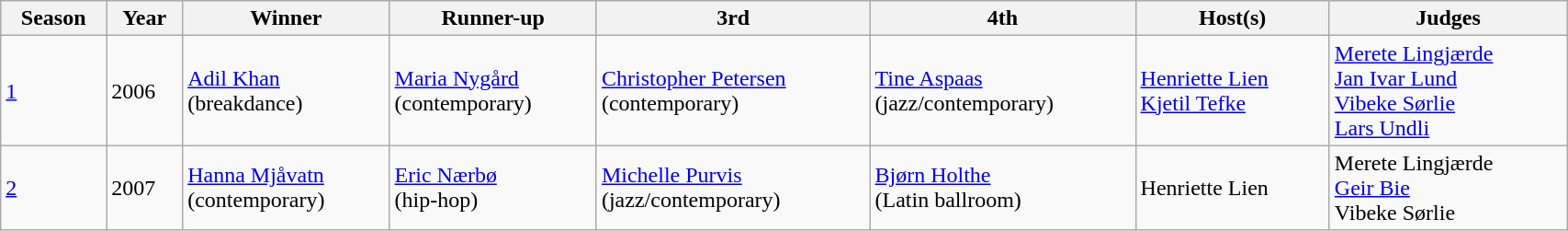<table class="wikitable" width="90%">
<tr>
<th>Season</th>
<th>Year</th>
<th>Winner</th>
<th>Runner-up</th>
<th>3rd</th>
<th>4th</th>
<th>Host(s)</th>
<th>Judges</th>
</tr>
<tr>
<td><a href='#'>1</a></td>
<td>2006</td>
<td><a href='#'>Adil Khan</a><br>(breakdance)</td>
<td><a href='#'>Maria Nygård</a><br>(contemporary)</td>
<td><a href='#'>Christopher Petersen</a><br>(contemporary)</td>
<td><a href='#'>Tine Aspaas</a><br>(jazz/contemporary)</td>
<td><a href='#'>Henriette Lien</a><br><a href='#'>Kjetil Tefke</a></td>
<td><a href='#'>Merete Lingjærde</a><br><a href='#'>Jan Ivar Lund</a><br><a href='#'>Vibeke Sørlie</a><br><a href='#'>Lars Undli</a></td>
</tr>
<tr>
<td><a href='#'>2</a></td>
<td>2007</td>
<td><a href='#'>Hanna Mjåvatn</a><br>(contemporary)</td>
<td><a href='#'>Eric Nærbø</a><br>(hip-hop)</td>
<td><a href='#'>Michelle Purvis</a><br>(jazz/contemporary)</td>
<td><a href='#'>Bjørn Holthe</a><br>(Latin ballroom)</td>
<td>Henriette Lien</td>
<td>Merete Lingjærde<br><a href='#'>Geir Bie</a><br>Vibeke Sørlie</td>
</tr>
</table>
